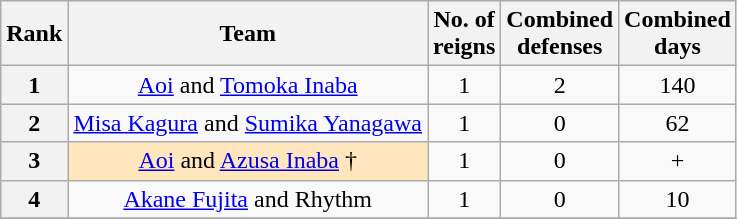<table class="wikitable sortable" style="text-align: center">
<tr>
<th>Rank</th>
<th>Team</th>
<th>No. of<br>reigns</th>
<th>Combined<br>defenses</th>
<th>Combined<br>days</th>
</tr>
<tr>
<th>1</th>
<td><a href='#'>Aoi</a> and <a href='#'>Tomoka Inaba</a></td>
<td>1</td>
<td>2</td>
<td>140</td>
</tr>
<tr>
<th>2</th>
<td><a href='#'>Misa Kagura</a> and <a href='#'>Sumika Yanagawa</a></td>
<td>1</td>
<td>0</td>
<td>62</td>
</tr>
<tr>
<th>3</th>
<td style="background-color:#FFE6BD"><a href='#'>Aoi</a> and <a href='#'>Azusa Inaba</a> †</td>
<td>1</td>
<td>0</td>
<td>+</td>
</tr>
<tr>
<th>4</th>
<td><a href='#'>Akane Fujita</a> and Rhythm</td>
<td>1</td>
<td>0</td>
<td>10</td>
</tr>
<tr>
</tr>
</table>
